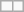<table style="float: right; margin-left:2em" class="wikitable">
<tr>
<td></td>
<td></td>
</tr>
</table>
